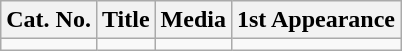<table class="wikitable">
<tr>
<th>Cat. No.</th>
<th>Title</th>
<th>Media</th>
<th>1st Appearance</th>
</tr>
<tr>
<td></td>
<td></td>
<td></td>
<td></td>
</tr>
</table>
